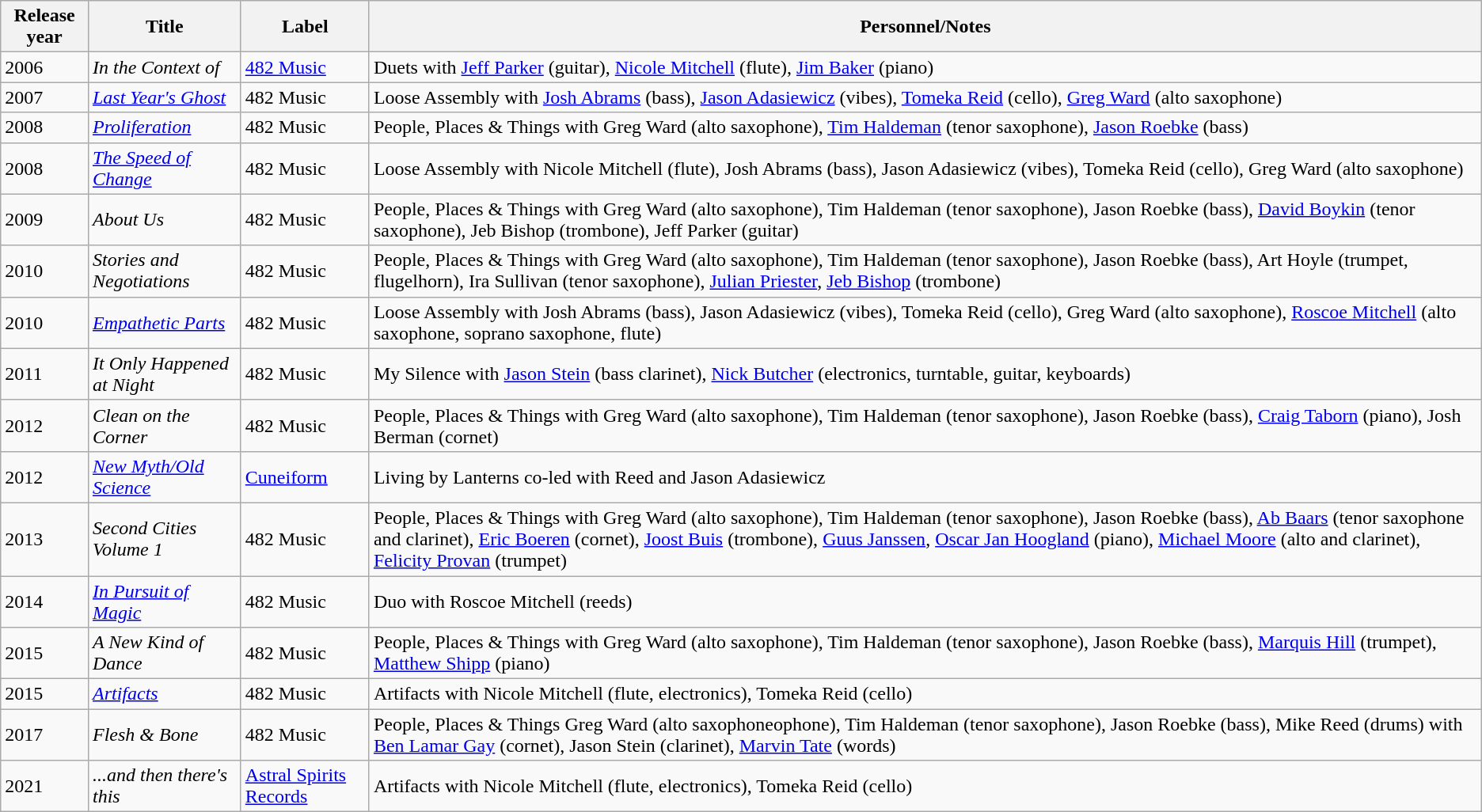<table class="wikitable sortable">
<tr>
<th>Release year</th>
<th>Title</th>
<th>Label</th>
<th>Personnel/Notes</th>
</tr>
<tr>
<td>2006</td>
<td><em>In the Context of</em></td>
<td><a href='#'>482 Music</a></td>
<td>Duets with <a href='#'>Jeff Parker</a> (guitar), <a href='#'>Nicole Mitchell</a> (flute), <a href='#'>Jim Baker</a> (piano)</td>
</tr>
<tr>
<td>2007</td>
<td><em><a href='#'>Last Year's Ghost</a></em></td>
<td>482 Music</td>
<td>Loose Assembly with <a href='#'>Josh Abrams</a> (bass), <a href='#'>Jason Adasiewicz</a> (vibes), <a href='#'>Tomeka Reid</a> (cello), <a href='#'>Greg Ward</a> (alto saxophone)</td>
</tr>
<tr>
<td>2008</td>
<td><em><a href='#'>Proliferation</a></em></td>
<td>482 Music</td>
<td>People, Places & Things with Greg Ward (alto saxophone), <a href='#'>Tim Haldeman</a> (tenor saxophone), <a href='#'>Jason Roebke</a> (bass)</td>
</tr>
<tr>
<td>2008</td>
<td><em><a href='#'>The Speed of Change</a></em></td>
<td>482 Music</td>
<td>Loose Assembly with Nicole Mitchell (flute), Josh Abrams (bass), Jason Adasiewicz (vibes), Tomeka Reid (cello), Greg Ward (alto saxophone)</td>
</tr>
<tr>
<td>2009</td>
<td><em>About Us</em></td>
<td>482 Music</td>
<td>People, Places & Things with Greg Ward (alto saxophone), Tim Haldeman (tenor saxophone), Jason Roebke (bass), <a href='#'>David Boykin</a> (tenor saxophone), Jeb Bishop (trombone), Jeff Parker (guitar)</td>
</tr>
<tr>
<td>2010</td>
<td><em>Stories and Negotiations</em></td>
<td>482 Music</td>
<td>People, Places & Things with Greg Ward (alto saxophone), Tim Haldeman (tenor saxophone), Jason Roebke (bass), Art Hoyle (trumpet, flugelhorn), Ira Sullivan (tenor saxophone), <a href='#'>Julian Priester</a>, <a href='#'>Jeb Bishop</a> (trombone)</td>
</tr>
<tr>
<td>2010</td>
<td><em><a href='#'>Empathetic Parts</a></em></td>
<td>482 Music</td>
<td>Loose Assembly with Josh Abrams (bass), Jason Adasiewicz (vibes), Tomeka Reid (cello), Greg Ward (alto saxophone), <a href='#'>Roscoe Mitchell</a> (alto saxophone, soprano saxophone, flute)</td>
</tr>
<tr>
<td>2011</td>
<td><em>It Only Happened at Night</em></td>
<td>482 Music</td>
<td>My Silence with <a href='#'>Jason Stein</a> (bass clarinet), <a href='#'>Nick Butcher</a> (electronics, turntable, guitar, keyboards)</td>
</tr>
<tr>
<td>2012</td>
<td><em>Clean on the Corner</em></td>
<td>482 Music</td>
<td>People, Places & Things with Greg Ward (alto saxophone), Tim Haldeman (tenor saxophone), Jason Roebke (bass), <a href='#'>Craig Taborn</a> (piano), Josh Berman (cornet)</td>
</tr>
<tr>
<td>2012</td>
<td><em><a href='#'>New Myth/Old Science</a></em></td>
<td><a href='#'>Cuneiform</a></td>
<td>Living by Lanterns co-led with Reed and Jason Adasiewicz</td>
</tr>
<tr>
<td>2013</td>
<td><em>Second Cities Volume 1</em></td>
<td>482 Music</td>
<td>People, Places & Things with Greg Ward (alto saxophone), Tim Haldeman (tenor saxophone), Jason Roebke (bass), <a href='#'>Ab Baars</a> (tenor saxophone and clarinet), <a href='#'>Eric Boeren</a> (cornet), <a href='#'>Joost Buis</a> (trombone), <a href='#'>Guus Janssen</a>, <a href='#'>Oscar Jan Hoogland</a> (piano), <a href='#'>Michael Moore</a> (alto and clarinet), <a href='#'>Felicity Provan</a> (trumpet)</td>
</tr>
<tr>
<td>2014</td>
<td><em><a href='#'>In Pursuit of Magic</a></em></td>
<td>482 Music</td>
<td>Duo with Roscoe Mitchell (reeds)</td>
</tr>
<tr>
<td>2015</td>
<td><em>A New Kind of Dance</em></td>
<td>482 Music</td>
<td>People, Places & Things with Greg Ward (alto saxophone), Tim Haldeman (tenor saxophone), Jason Roebke (bass), <a href='#'>Marquis Hill</a> (trumpet), <a href='#'>Matthew Shipp</a> (piano)</td>
</tr>
<tr>
<td>2015</td>
<td><em><a href='#'>Artifacts</a></em></td>
<td>482 Music</td>
<td>Artifacts with Nicole Mitchell (flute, electronics), Tomeka Reid (cello)</td>
</tr>
<tr>
<td>2017</td>
<td><em>Flesh & Bone</em></td>
<td>482 Music</td>
<td>People, Places & Things Greg Ward (alto saxophoneophone), Tim Haldeman (tenor saxophone), Jason Roebke (bass), Mike Reed (drums) with <a href='#'>Ben Lamar Gay</a> (cornet), Jason Stein (clarinet), <a href='#'>Marvin Tate</a> (words)</td>
</tr>
<tr>
<td>2021</td>
<td><em>...and then there's this</em></td>
<td><a href='#'>Astral Spirits Records</a></td>
<td>Artifacts with Nicole Mitchell (flute, electronics), Tomeka Reid (cello)</td>
</tr>
</table>
